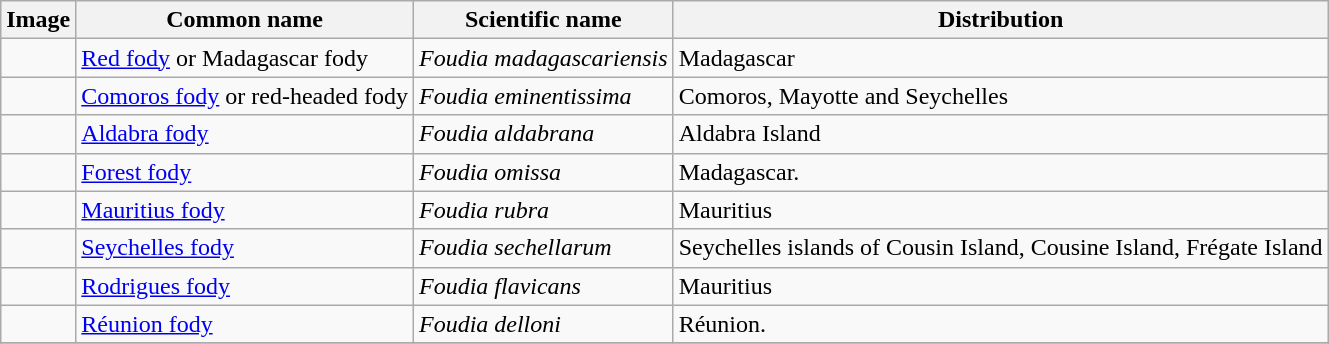<table class="wikitable sortable">
<tr>
<th>Image</th>
<th>Common name</th>
<th>Scientific name</th>
<th>Distribution</th>
</tr>
<tr>
<td></td>
<td><a href='#'>Red fody</a> or Madagascar fody</td>
<td><em>Foudia madagascariensis</em></td>
<td>Madagascar</td>
</tr>
<tr>
<td></td>
<td><a href='#'>Comoros fody</a> or red-headed fody</td>
<td><em>Foudia eminentissima</em></td>
<td>Comoros, Mayotte and Seychelles</td>
</tr>
<tr>
<td></td>
<td><a href='#'>Aldabra fody</a></td>
<td><em>Foudia aldabrana</em></td>
<td>Aldabra Island</td>
</tr>
<tr>
<td></td>
<td><a href='#'>Forest fody</a></td>
<td><em>Foudia omissa</em></td>
<td>Madagascar.</td>
</tr>
<tr>
<td></td>
<td><a href='#'>Mauritius fody</a></td>
<td><em>Foudia rubra</em></td>
<td>Mauritius</td>
</tr>
<tr>
<td></td>
<td><a href='#'>Seychelles fody</a></td>
<td><em>Foudia sechellarum</em></td>
<td>Seychelles islands of Cousin Island, Cousine Island, Frégate Island</td>
</tr>
<tr>
<td></td>
<td><a href='#'>Rodrigues fody</a></td>
<td><em>Foudia flavicans</em></td>
<td>Mauritius</td>
</tr>
<tr>
<td></td>
<td><a href='#'>Réunion fody</a></td>
<td><em>Foudia delloni</em></td>
<td>Réunion.</td>
</tr>
<tr>
</tr>
</table>
